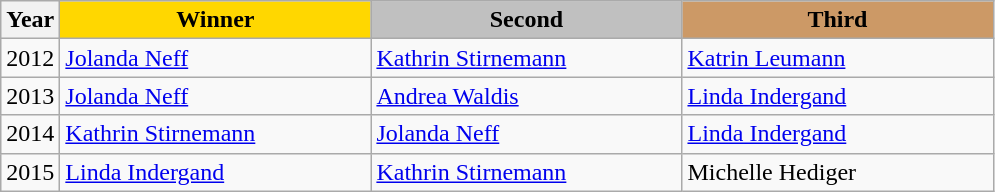<table class="wikitable sortable">
<tr>
<th>Year</th>
<th scope=col colspan=1 style="width:200px; background: gold;">Winner</th>
<th scope=col colspan=1 style="width:200px; background: silver;">Second</th>
<th scope=col colspan=1 style="width:200px; background: #cc9966;">Third</th>
</tr>
<tr>
<td align="center">2012</td>
<td><a href='#'>Jolanda Neff</a></td>
<td><a href='#'>Kathrin Stirnemann</a></td>
<td><a href='#'>Katrin Leumann</a></td>
</tr>
<tr>
<td align="center">2013</td>
<td><a href='#'>Jolanda Neff</a></td>
<td><a href='#'>Andrea Waldis</a></td>
<td><a href='#'>Linda Indergand</a></td>
</tr>
<tr>
<td align="center">2014</td>
<td><a href='#'>Kathrin Stirnemann</a></td>
<td><a href='#'>Jolanda Neff</a></td>
<td><a href='#'>Linda Indergand</a></td>
</tr>
<tr>
<td align="center">2015</td>
<td><a href='#'>Linda Indergand</a></td>
<td><a href='#'>Kathrin Stirnemann</a></td>
<td>Michelle Hediger</td>
</tr>
</table>
